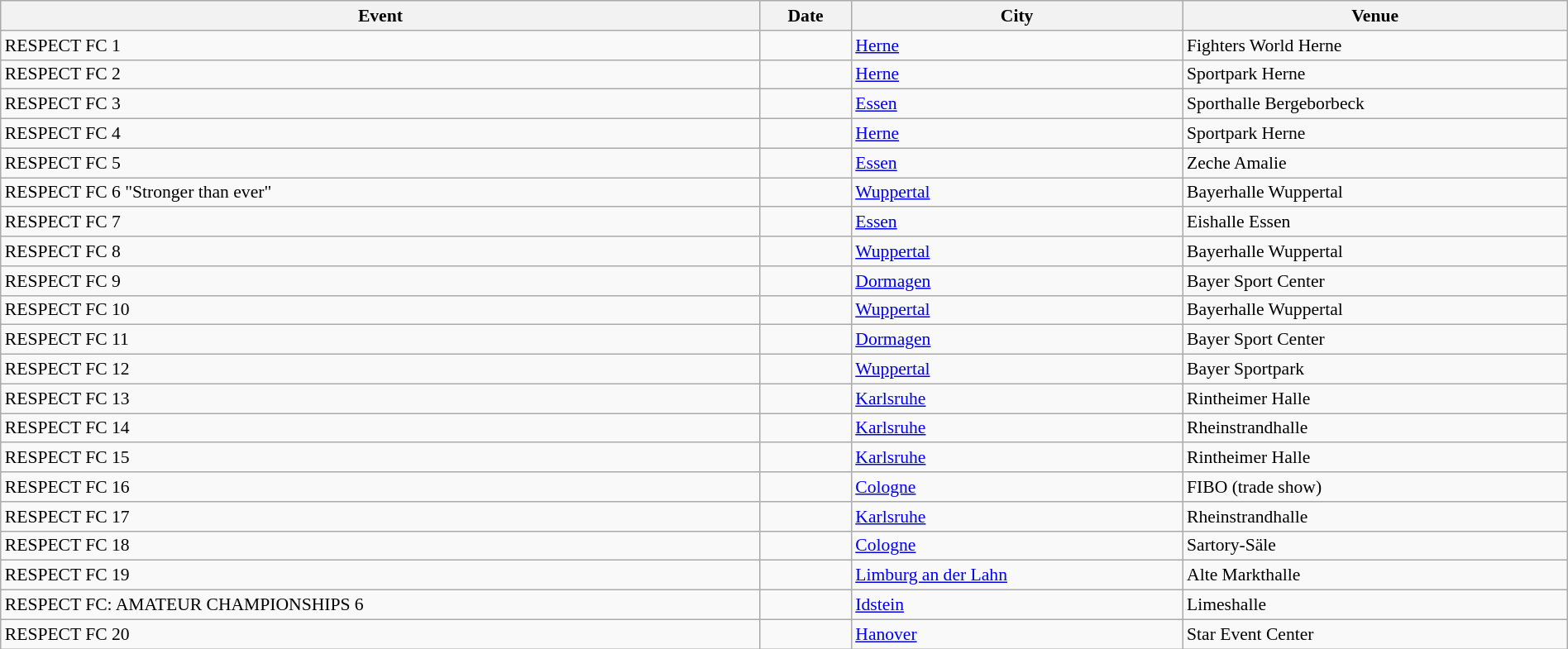<table class="wikitable sortable" style="width:100%; margin:auto; font-size:90%;">
<tr>
<th>Event</th>
<th>Date</th>
<th>City</th>
<th>Venue</th>
</tr>
<tr>
<td>RESPECT FC 1 </td>
<td style="text-align:center;"></td>
<td> <a href='#'>Herne</a></td>
<td>Fighters World Herne</td>
</tr>
<tr>
<td>RESPECT FC 2 </td>
<td style="text-align:center;"></td>
<td> <a href='#'>Herne</a></td>
<td>Sportpark Herne</td>
</tr>
<tr>
<td>RESPECT FC 3 </td>
<td style="text-align:center;"></td>
<td> <a href='#'>Essen</a></td>
<td>Sporthalle Bergeborbeck</td>
</tr>
<tr>
<td>RESPECT FC 4 </td>
<td style="text-align:center;"></td>
<td> <a href='#'>Herne</a></td>
<td>Sportpark Herne</td>
</tr>
<tr>
<td>RESPECT FC 5 </td>
<td style="text-align:center;"></td>
<td> <a href='#'>Essen</a></td>
<td>Zeche Amalie</td>
</tr>
<tr>
<td>RESPECT FC 6 "Stronger than ever" </td>
<td style="text-align:center;"></td>
<td> <a href='#'>Wuppertal</a></td>
<td>Bayerhalle Wuppertal</td>
</tr>
<tr>
<td>RESPECT FC 7 </td>
<td style="text-align:center;"></td>
<td> <a href='#'>Essen</a></td>
<td>Eishalle Essen</td>
</tr>
<tr>
<td>RESPECT FC 8</td>
<td style="text-align:center;"></td>
<td> <a href='#'>Wuppertal</a></td>
<td>Bayerhalle Wuppertal</td>
</tr>
<tr>
<td>RESPECT FC 9</td>
<td style="text-align:center;"></td>
<td> <a href='#'>Dormagen</a></td>
<td>Bayer Sport Center</td>
</tr>
<tr>
<td>RESPECT FC 10</td>
<td style="text-align:center;"></td>
<td> <a href='#'>Wuppertal</a></td>
<td>Bayerhalle Wuppertal</td>
</tr>
<tr>
<td>RESPECT FC 11</td>
<td style="text-align:center;"></td>
<td> <a href='#'>Dormagen</a></td>
<td>Bayer Sport Center</td>
</tr>
<tr>
<td>RESPECT FC 12</td>
<td style="text-align:center;"></td>
<td> <a href='#'>Wuppertal</a></td>
<td>Bayer Sportpark</td>
</tr>
<tr>
<td>RESPECT FC 13</td>
<td style="text-align:center;"></td>
<td> <a href='#'>Karlsruhe</a></td>
<td>Rintheimer Halle</td>
</tr>
<tr>
<td>RESPECT FC 14</td>
<td style="text-align:center;"></td>
<td> <a href='#'>Karlsruhe</a></td>
<td>Rheinstrandhalle</td>
</tr>
<tr>
<td>RESPECT FC 15</td>
<td style="text-align:center;"></td>
<td> <a href='#'>Karlsruhe</a></td>
<td>Rintheimer Halle</td>
</tr>
<tr>
<td>RESPECT FC 16</td>
<td style="text-align:center;"></td>
<td> <a href='#'>Cologne</a></td>
<td>FIBO (trade show)</td>
</tr>
<tr>
<td>RESPECT FC 17</td>
<td style="text-align:center;"></td>
<td> <a href='#'>Karlsruhe</a></td>
<td>Rheinstrandhalle</td>
</tr>
<tr>
<td>RESPECT FC 18</td>
<td style="text-align:center;"></td>
<td> <a href='#'>Cologne</a></td>
<td>Sartory-Säle</td>
</tr>
<tr>
<td>RESPECT FC 19</td>
<td style="text-align:center;"></td>
<td> <a href='#'>Limburg an der Lahn</a></td>
<td>Alte Markthalle</td>
</tr>
<tr>
<td>RESPECT FC: AMATEUR CHAMPIONSHIPS 6</td>
<td style="text-align:center;"></td>
<td> <a href='#'>Idstein</a></td>
<td>Limeshalle</td>
</tr>
<tr>
<td>RESPECT FC 20</td>
<td style="text-align:center;"></td>
<td> <a href='#'>Hanover</a></td>
<td>Star Event Center</td>
</tr>
</table>
